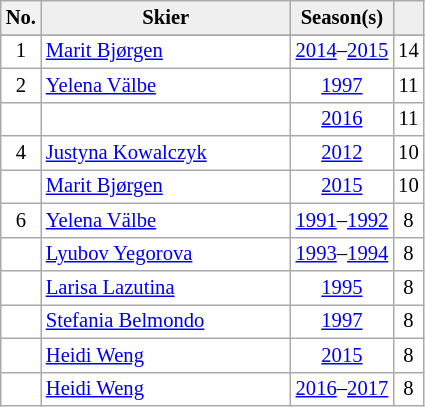<table class="wikitable plainrowheaders" style="background:#fff; font-size:86%; line-height:16px; border:gray solid 1px">
<tr>
<th background:#efefef;">No.</th>
<th style="width:160px; background:#efefef;">Skier</th>
<th style="background:#efefef;">Season(s)</th>
<th style="background:#efefef"></th>
</tr>
<tr align=center>
</tr>
<tr>
<td align=center>1</td>
<td> <a href='#'>Marit Bjørgen</a></td>
<td align=center><a href='#'>2014</a>–<a href='#'>2015</a></td>
<td align=center>14</td>
</tr>
<tr>
<td align=center>2</td>
<td> <a href='#'>Yelena Välbe</a></td>
<td align=center><a href='#'>1997</a></td>
<td align=center>11</td>
</tr>
<tr>
<td></td>
<td></td>
<td align=center><a href='#'>2016</a></td>
<td align=center>11</td>
</tr>
<tr>
<td align=center>4</td>
<td> <a href='#'>Justyna Kowalczyk</a></td>
<td align=center><a href='#'>2012</a></td>
<td align=center>10</td>
</tr>
<tr>
<td></td>
<td> <a href='#'>Marit Bjørgen</a></td>
<td align=center><a href='#'>2015</a></td>
<td align=center>10</td>
</tr>
<tr>
<td align=center>6</td>
<td> <a href='#'>Yelena Välbe</a></td>
<td align=center><a href='#'>1991</a>–<a href='#'>1992</a></td>
<td align=center>8</td>
</tr>
<tr>
<td></td>
<td> <a href='#'>Lyubov Yegorova</a></td>
<td align=center><a href='#'>1993</a>–<a href='#'>1994</a></td>
<td align=center>8</td>
</tr>
<tr>
<td></td>
<td> <a href='#'>Larisa Lazutina</a></td>
<td align=center><a href='#'>1995</a></td>
<td align=center>8</td>
</tr>
<tr>
<td></td>
<td> <a href='#'>Stefania Belmondo</a></td>
<td align=center><a href='#'>1997</a></td>
<td align=center>8</td>
</tr>
<tr>
<td></td>
<td> <a href='#'>Heidi Weng</a></td>
<td align=center><a href='#'>2015</a></td>
<td align=center>8</td>
</tr>
<tr>
<td></td>
<td> <a href='#'>Heidi Weng</a></td>
<td align=center><a href='#'>2016</a>–<a href='#'>2017</a></td>
<td align=center>8</td>
</tr>
</table>
